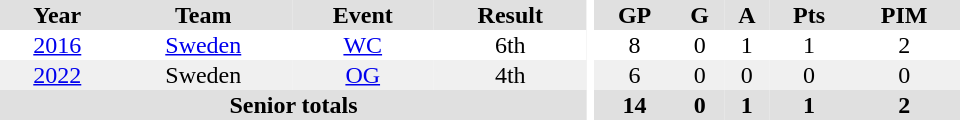<table border="0" cellpadding="1" cellspacing="0" ID="Table3" style="text-align:center; width:40em">
<tr ALIGN="center" bgcolor="#e0e0e0">
<th>Year</th>
<th>Team</th>
<th>Event</th>
<th>Result</th>
<th rowspan="99" bgcolor="#ffffff"></th>
<th>GP</th>
<th>G</th>
<th>A</th>
<th>Pts</th>
<th>PIM</th>
</tr>
<tr>
<td><a href='#'>2016</a></td>
<td><a href='#'>Sweden</a></td>
<td><a href='#'>WC</a></td>
<td>6th</td>
<td>8</td>
<td>0</td>
<td>1</td>
<td>1</td>
<td>2</td>
</tr>
<tr bgcolor="#f0f0f0">
<td><a href='#'>2022</a></td>
<td>Sweden</td>
<td><a href='#'>OG</a></td>
<td>4th</td>
<td>6</td>
<td>0</td>
<td>0</td>
<td>0</td>
<td>0</td>
</tr>
<tr bgcolor="#e0e0e0">
<th colspan="4">Senior totals</th>
<th>14</th>
<th>0</th>
<th>1</th>
<th>1</th>
<th>2</th>
</tr>
</table>
